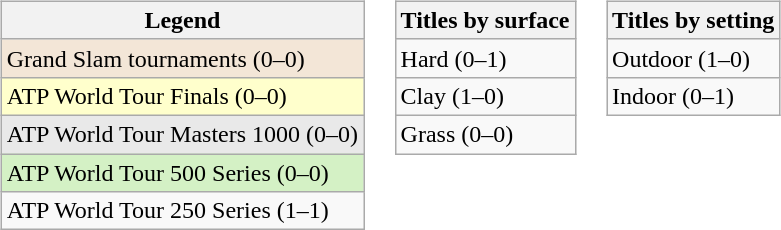<table>
<tr valign="top">
<td><br><table class="wikitable">
<tr>
<th>Legend</th>
</tr>
<tr style="background:#f3e6d7;">
<td>Grand Slam tournaments (0–0)</td>
</tr>
<tr style="background:#ffffcc;">
<td>ATP World Tour Finals (0–0)</td>
</tr>
<tr style="background:#e9e9e9;">
<td>ATP World Tour Masters 1000 (0–0)</td>
</tr>
<tr style="background:#d4f1c5;">
<td>ATP World Tour 500 Series (0–0)</td>
</tr>
<tr>
<td>ATP World Tour 250 Series (1–1)</td>
</tr>
</table>
</td>
<td><br><table class="wikitable">
<tr>
<th>Titles by surface</th>
</tr>
<tr>
<td>Hard (0–1)</td>
</tr>
<tr>
<td>Clay (1–0)</td>
</tr>
<tr>
<td>Grass (0–0)</td>
</tr>
</table>
</td>
<td><br><table class="wikitable">
<tr>
<th>Titles by setting</th>
</tr>
<tr>
<td>Outdoor (1–0)</td>
</tr>
<tr>
<td>Indoor (0–1)</td>
</tr>
</table>
</td>
</tr>
</table>
